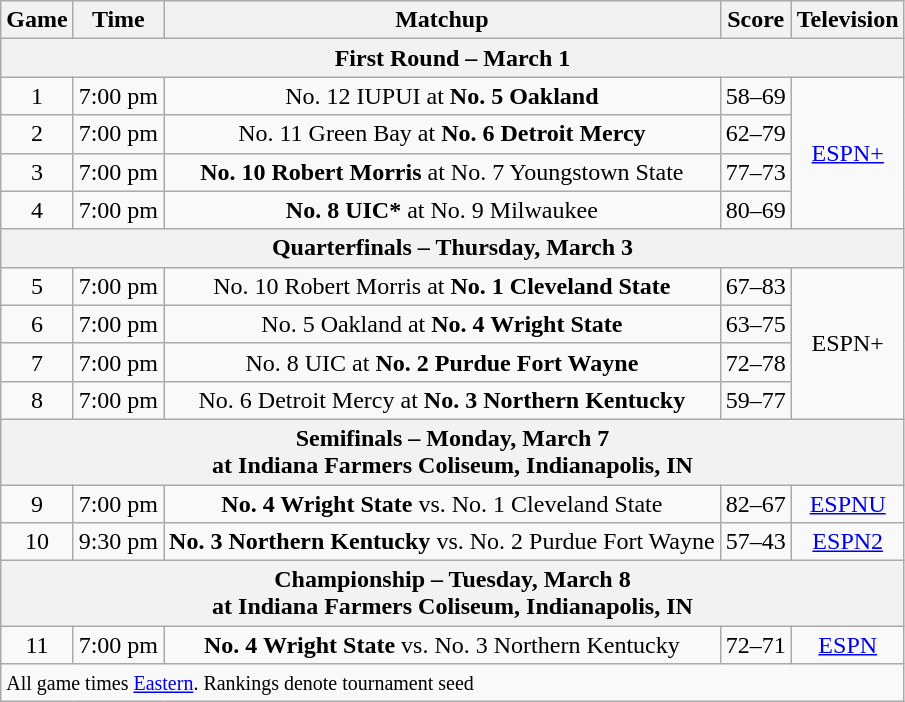<table class="wikitable">
<tr>
<th>Game</th>
<th>Time</th>
<th>Matchup</th>
<th>Score</th>
<th>Television</th>
</tr>
<tr>
<th colspan="5">First Round – March 1</th>
</tr>
<tr>
<td align="center">1</td>
<td>7:00 pm</td>
<td align="center">No. 12 IUPUI at <strong>No. 5 Oakland</strong></td>
<td align="center">58–69</td>
<td rowspan="4" align="center"><a href='#'>ESPN+</a></td>
</tr>
<tr>
<td align="center">2</td>
<td>7:00 pm</td>
<td align="center">No. 11 Green Bay at <strong>No. 6 Detroit Mercy</strong></td>
<td align="center">62–79</td>
</tr>
<tr>
<td align="center">3</td>
<td>7:00 pm</td>
<td align="center"><strong>No. 10 Robert Morris</strong> at No. 7 Youngstown State</td>
<td align="center">77–73</td>
</tr>
<tr>
<td align="center">4</td>
<td>7:00 pm</td>
<td align="center"><strong>No. 8 UIC*</strong> at No. 9 Milwaukee</td>
<td align="center">80–69</td>
</tr>
<tr>
<th colspan="5">Quarterfinals – Thursday, March 3</th>
</tr>
<tr>
<td align="center">5</td>
<td>7:00 pm</td>
<td align="center">No. 10 Robert Morris at <strong>No. 1 Cleveland State</strong></td>
<td align="center">67–83</td>
<td rowspan="4" align="center">ESPN+</td>
</tr>
<tr>
<td align="center">6</td>
<td>7:00 pm</td>
<td align="center">No. 5 Oakland at <strong>No. 4 Wright State</strong></td>
<td align="center">63–75</td>
</tr>
<tr>
<td align="center">7</td>
<td>7:00 pm</td>
<td align="center">No. 8 UIC at <strong>No. 2 Purdue Fort Wayne</strong></td>
<td align="center">72–78</td>
</tr>
<tr>
<td align="center">8</td>
<td>7:00 pm</td>
<td align="center">No. 6 Detroit Mercy at <strong>No. 3 Northern Kentucky</strong></td>
<td align="center">59–77</td>
</tr>
<tr>
<th colspan="5">Semifinals – Monday, March 7<br>at Indiana Farmers Coliseum, Indianapolis, IN</th>
</tr>
<tr>
<td align="center">9</td>
<td>7:00 pm</td>
<td align="center"><strong>No. 4 Wright State</strong> vs. No. 1 Cleveland State</td>
<td align="center">82–67</td>
<td align="center"><a href='#'>ESPNU</a></td>
</tr>
<tr>
<td align="center">10</td>
<td>9:30 pm</td>
<td align="center"><strong>No. 3 Northern Kentucky</strong> vs. No. 2 Purdue Fort Wayne</td>
<td align="center">57–43</td>
<td align="center"><a href='#'>ESPN2</a></td>
</tr>
<tr>
<th colspan="5">Championship – Tuesday, March 8<br>at Indiana Farmers Coliseum, Indianapolis, IN</th>
</tr>
<tr>
<td align="center">11</td>
<td>7:00 pm</td>
<td align="center"><strong>No. 4 Wright State</strong> vs. No. 3 Northern Kentucky</td>
<td align="center">72–71</td>
<td align="center"><a href='#'>ESPN</a></td>
</tr>
<tr>
<td colspan="5"><small>All game times <a href='#'>Eastern</a>. Rankings denote tournament seed</small></td>
</tr>
</table>
